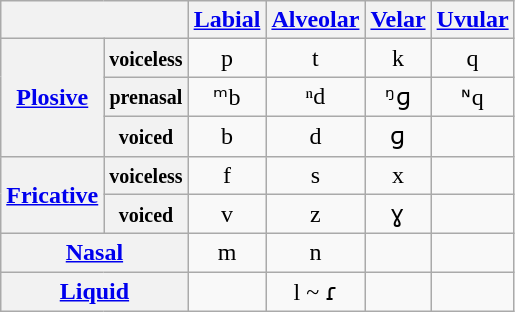<table class="wikitable" style="text-align:center">
<tr>
<th colspan="2"></th>
<th><a href='#'>Labial</a></th>
<th><a href='#'>Alveolar</a></th>
<th><a href='#'>Velar</a></th>
<th><a href='#'>Uvular</a></th>
</tr>
<tr>
<th rowspan="3"><a href='#'>Plosive</a></th>
<th><small>voiceless</small></th>
<td>p</td>
<td>t</td>
<td>k</td>
<td>q</td>
</tr>
<tr>
<th><small>prenasal</small></th>
<td>ᵐb</td>
<td>ⁿd</td>
<td>ᵑɡ</td>
<td>ᶰq</td>
</tr>
<tr>
<th><small>voiced</small></th>
<td>b</td>
<td>d</td>
<td>ɡ</td>
<td></td>
</tr>
<tr>
<th rowspan="2"><a href='#'>Fricative</a></th>
<th><small>voiceless</small></th>
<td>f</td>
<td>s</td>
<td>x</td>
<td></td>
</tr>
<tr>
<th><small>voiced</small></th>
<td>v</td>
<td>z</td>
<td>ɣ</td>
<td></td>
</tr>
<tr>
<th colspan="2"><a href='#'>Nasal</a></th>
<td>m</td>
<td>n</td>
<td></td>
<td></td>
</tr>
<tr>
<th colspan="2"><a href='#'>Liquid</a></th>
<td></td>
<td>l ~ ɾ</td>
<td></td>
<td></td>
</tr>
</table>
